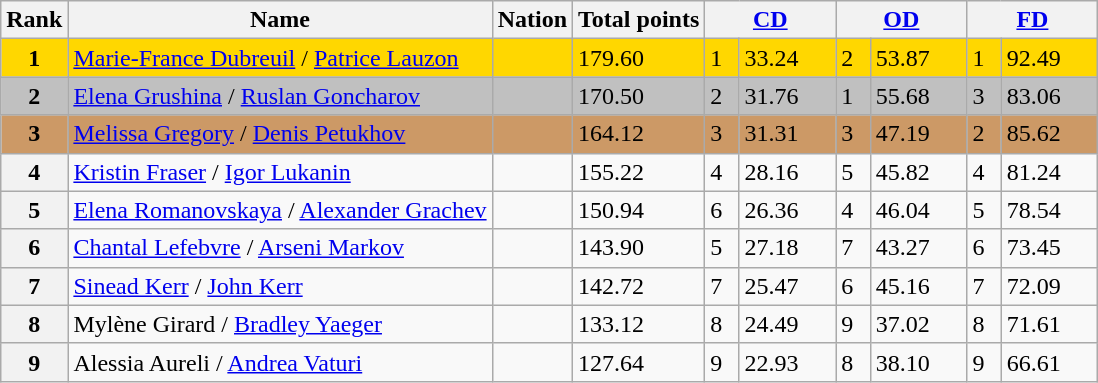<table class="wikitable">
<tr>
<th>Rank</th>
<th>Name</th>
<th>Nation</th>
<th>Total points</th>
<th colspan="2" width="80px"><a href='#'>CD</a></th>
<th colspan="2" width="80px"><a href='#'>OD</a></th>
<th colspan="2" width="80px"><a href='#'>FD</a></th>
</tr>
<tr bgcolor="gold">
<td align="center"><strong>1</strong></td>
<td><a href='#'>Marie-France Dubreuil</a> / <a href='#'>Patrice Lauzon</a></td>
<td></td>
<td>179.60</td>
<td>1</td>
<td>33.24</td>
<td>2</td>
<td>53.87</td>
<td>1</td>
<td>92.49</td>
</tr>
<tr bgcolor="silver">
<td align="center"><strong>2</strong></td>
<td><a href='#'>Elena Grushina</a> / <a href='#'>Ruslan Goncharov</a></td>
<td></td>
<td>170.50</td>
<td>2</td>
<td>31.76</td>
<td>1</td>
<td>55.68</td>
<td>3</td>
<td>83.06</td>
</tr>
<tr bgcolor="cc9966">
<td align="center"><strong>3</strong></td>
<td><a href='#'>Melissa Gregory</a> / <a href='#'>Denis Petukhov</a></td>
<td></td>
<td>164.12</td>
<td>3</td>
<td>31.31</td>
<td>3</td>
<td>47.19</td>
<td>2</td>
<td>85.62</td>
</tr>
<tr>
<th>4</th>
<td><a href='#'>Kristin Fraser</a> / <a href='#'>Igor Lukanin</a></td>
<td></td>
<td>155.22</td>
<td>4</td>
<td>28.16</td>
<td>5</td>
<td>45.82</td>
<td>4</td>
<td>81.24</td>
</tr>
<tr>
<th>5</th>
<td><a href='#'>Elena Romanovskaya</a> / <a href='#'>Alexander Grachev</a></td>
<td></td>
<td>150.94</td>
<td>6</td>
<td>26.36</td>
<td>4</td>
<td>46.04</td>
<td>5</td>
<td>78.54</td>
</tr>
<tr>
<th>6</th>
<td><a href='#'>Chantal Lefebvre</a> / <a href='#'>Arseni Markov</a></td>
<td></td>
<td>143.90</td>
<td>5</td>
<td>27.18</td>
<td>7</td>
<td>43.27</td>
<td>6</td>
<td>73.45</td>
</tr>
<tr>
<th>7</th>
<td><a href='#'>Sinead Kerr</a> / <a href='#'>John Kerr</a></td>
<td></td>
<td>142.72</td>
<td>7</td>
<td>25.47</td>
<td>6</td>
<td>45.16</td>
<td>7</td>
<td>72.09</td>
</tr>
<tr>
<th>8</th>
<td>Mylène Girard / <a href='#'>Bradley Yaeger</a></td>
<td></td>
<td>133.12</td>
<td>8</td>
<td>24.49</td>
<td>9</td>
<td>37.02</td>
<td>8</td>
<td>71.61</td>
</tr>
<tr>
<th>9</th>
<td>Alessia Aureli / <a href='#'>Andrea Vaturi</a></td>
<td></td>
<td>127.64</td>
<td>9</td>
<td>22.93</td>
<td>8</td>
<td>38.10</td>
<td>9</td>
<td>66.61</td>
</tr>
</table>
